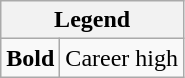<table class="wikitable">
<tr>
<th colspan="2">Legend</th>
</tr>
<tr>
<td><strong>Bold</strong></td>
<td>Career high</td>
</tr>
</table>
